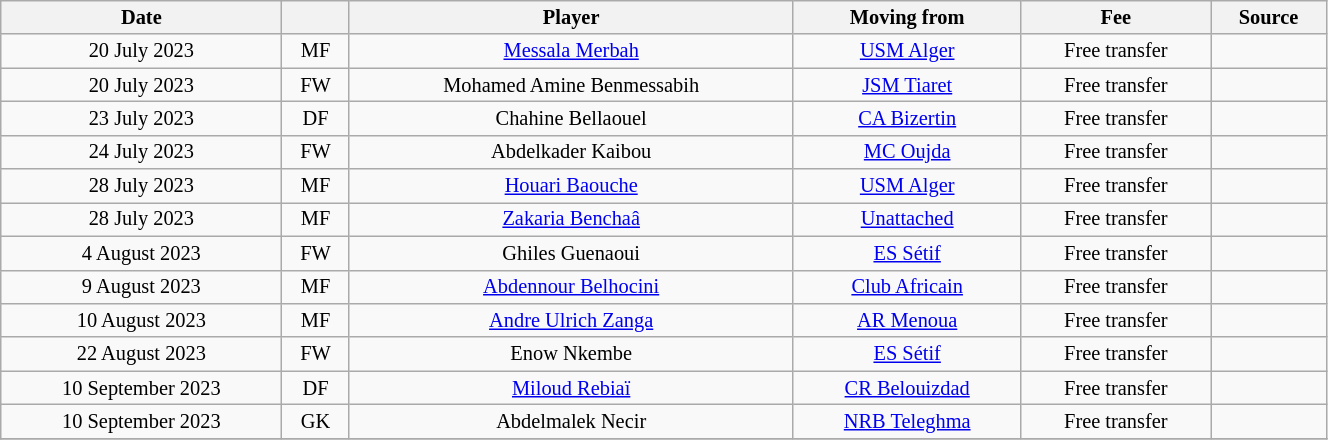<table class="wikitable sortable" style="width:70%; text-align:center; font-size:85%; text-align:centre;">
<tr>
<th>Date</th>
<th></th>
<th>Player</th>
<th>Moving from</th>
<th>Fee</th>
<th>Source</th>
</tr>
<tr>
<td>20 July 2023</td>
<td>MF</td>
<td> <a href='#'>Messala Merbah</a></td>
<td><a href='#'>USM Alger</a></td>
<td>Free transfer</td>
<td></td>
</tr>
<tr>
<td>20 July 2023</td>
<td>FW</td>
<td> Mohamed Amine Benmessabih</td>
<td><a href='#'>JSM Tiaret</a></td>
<td>Free transfer</td>
<td></td>
</tr>
<tr>
<td>23 July 2023</td>
<td>DF</td>
<td> Chahine Bellaouel</td>
<td> <a href='#'>CA Bizertin</a></td>
<td>Free transfer</td>
<td></td>
</tr>
<tr>
<td>24 July 2023</td>
<td>FW</td>
<td> Abdelkader Kaibou</td>
<td> <a href='#'>MC Oujda</a></td>
<td>Free transfer</td>
<td></td>
</tr>
<tr>
<td>28 July 2023</td>
<td>MF</td>
<td> <a href='#'>Houari Baouche</a></td>
<td><a href='#'>USM Alger</a></td>
<td>Free transfer</td>
<td></td>
</tr>
<tr>
<td>28 July 2023</td>
<td>MF</td>
<td> <a href='#'>Zakaria Benchaâ</a></td>
<td><a href='#'>Unattached</a></td>
<td>Free transfer</td>
<td></td>
</tr>
<tr>
<td>4 August 2023</td>
<td>FW</td>
<td> Ghiles Guenaoui</td>
<td><a href='#'>ES Sétif</a></td>
<td>Free transfer</td>
<td></td>
</tr>
<tr>
<td>9 August 2023</td>
<td>MF</td>
<td> <a href='#'>Abdennour Belhocini</a></td>
<td> <a href='#'>Club Africain</a></td>
<td>Free transfer</td>
<td></td>
</tr>
<tr>
<td>10 August 2023</td>
<td>MF</td>
<td> <a href='#'>Andre Ulrich Zanga</a></td>
<td> <a href='#'>AR Menoua</a></td>
<td>Free transfer</td>
<td></td>
</tr>
<tr>
<td>22 August 2023</td>
<td>FW</td>
<td> Enow Nkembe</td>
<td><a href='#'>ES Sétif</a></td>
<td>Free transfer</td>
<td></td>
</tr>
<tr>
<td>10 September 2023</td>
<td>DF</td>
<td> <a href='#'>Miloud Rebiaï</a></td>
<td><a href='#'>CR Belouizdad</a></td>
<td>Free transfer</td>
<td></td>
</tr>
<tr>
<td>10 September 2023</td>
<td>GK</td>
<td> Abdelmalek Necir</td>
<td><a href='#'>NRB Teleghma</a></td>
<td>Free transfer</td>
<td></td>
</tr>
<tr>
</tr>
</table>
